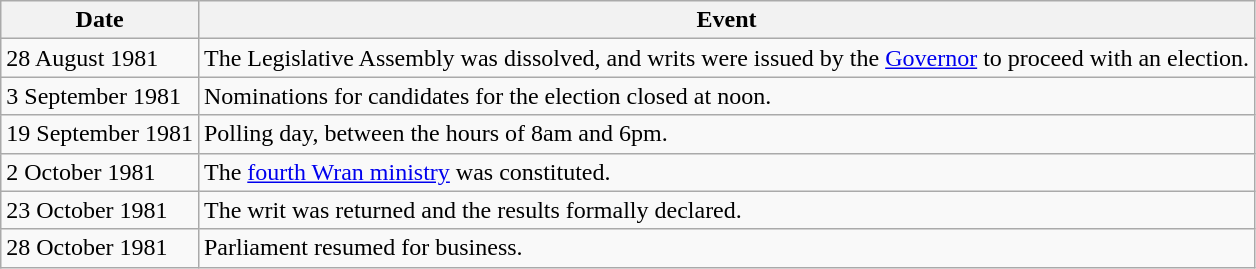<table class="wikitable">
<tr>
<th>Date</th>
<th>Event</th>
</tr>
<tr>
<td>28 August 1981</td>
<td>The Legislative Assembly was dissolved, and writs were issued by the <a href='#'>Governor</a> to proceed with an election.</td>
</tr>
<tr>
<td>3 September 1981</td>
<td>Nominations for candidates for the election closed at noon.</td>
</tr>
<tr>
<td>19 September 1981</td>
<td>Polling day, between the hours of 8am and 6pm.</td>
</tr>
<tr>
<td>2 October 1981</td>
<td>The <a href='#'>fourth Wran ministry</a> was constituted.</td>
</tr>
<tr>
<td>23 October 1981</td>
<td>The writ was returned and the results formally declared.</td>
</tr>
<tr>
<td>28 October 1981</td>
<td>Parliament resumed for business.</td>
</tr>
</table>
